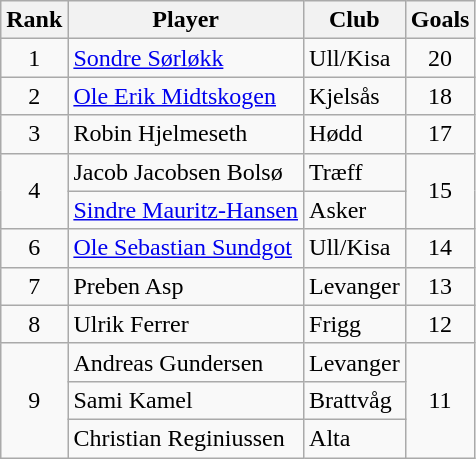<table class="wikitable" style="text-align:center">
<tr>
<th>Rank</th>
<th>Player</th>
<th>Club</th>
<th>Goals</th>
</tr>
<tr>
<td rowspan="1">1</td>
<td align="left"> <a href='#'>Sondre Sørløkk</a></td>
<td align="left">Ull/Kisa</td>
<td rowspan="1">20</td>
</tr>
<tr>
<td rowspan="1">2</td>
<td align="left"> <a href='#'>Ole Erik Midtskogen</a></td>
<td align="left">Kjelsås</td>
<td rowspan="1">18</td>
</tr>
<tr>
<td rowspan="1">3</td>
<td align="left"> Robin Hjelmeseth</td>
<td align="left">Hødd</td>
<td rowspan="1">17</td>
</tr>
<tr>
<td rowspan="2">4</td>
<td align="left"> Jacob Jacobsen Bolsø</td>
<td align="left">Træff</td>
<td rowspan="2">15</td>
</tr>
<tr>
<td align="left"> <a href='#'>Sindre Mauritz-Hansen</a></td>
<td align="left">Asker</td>
</tr>
<tr>
<td rowspan="1">6</td>
<td align="left"> <a href='#'>Ole Sebastian Sundgot</a></td>
<td align="left">Ull/Kisa</td>
<td rowspan="1">14</td>
</tr>
<tr>
<td rowspan="1">7</td>
<td align="left"> Preben Asp</td>
<td align="left">Levanger</td>
<td rowspan="1">13</td>
</tr>
<tr>
<td rowspan="1">8</td>
<td align="left"> Ulrik Ferrer</td>
<td align="left">Frigg</td>
<td rowspan="1">12</td>
</tr>
<tr>
<td rowspan="3">9</td>
<td align="left"> Andreas Gundersen</td>
<td align="left">Levanger</td>
<td rowspan="3">11</td>
</tr>
<tr>
<td align="left"> Sami Kamel</td>
<td align="left">Brattvåg</td>
</tr>
<tr>
<td align="left"> Christian Reginiussen</td>
<td align="left">Alta</td>
</tr>
</table>
